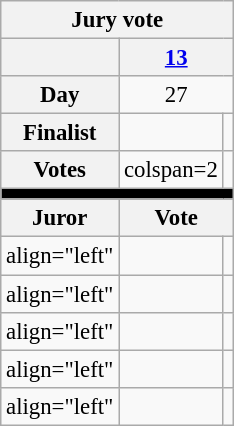<table class="wikitable nowrap" style="text-align:center; font-size:95%">
<tr>
<th colspan=3>Jury vote</th>
</tr>
<tr>
<th></th>
<th colspan=2><a href='#'>13</a></th>
</tr>
<tr>
<th>Day</th>
<td colspan=2>27</td>
</tr>
<tr>
<th>Finalist</th>
<td></td>
<td></td>
</tr>
<tr>
<th>Votes</th>
<td>colspan=2 </td>
</tr>
<tr>
<td colspan="3" bgcolor="black"></td>
</tr>
<tr>
<th>Juror</th>
<th colspan=2>Vote</th>
</tr>
<tr>
<td>align="left" </td>
<td></td>
<td></td>
</tr>
<tr>
<td>align="left" </td>
<td></td>
<td></td>
</tr>
<tr>
<td>align="left" </td>
<td></td>
<td></td>
</tr>
<tr>
<td>align="left" </td>
<td></td>
<td></td>
</tr>
<tr>
<td>align="left" </td>
<td></td>
<td></td>
</tr>
</table>
